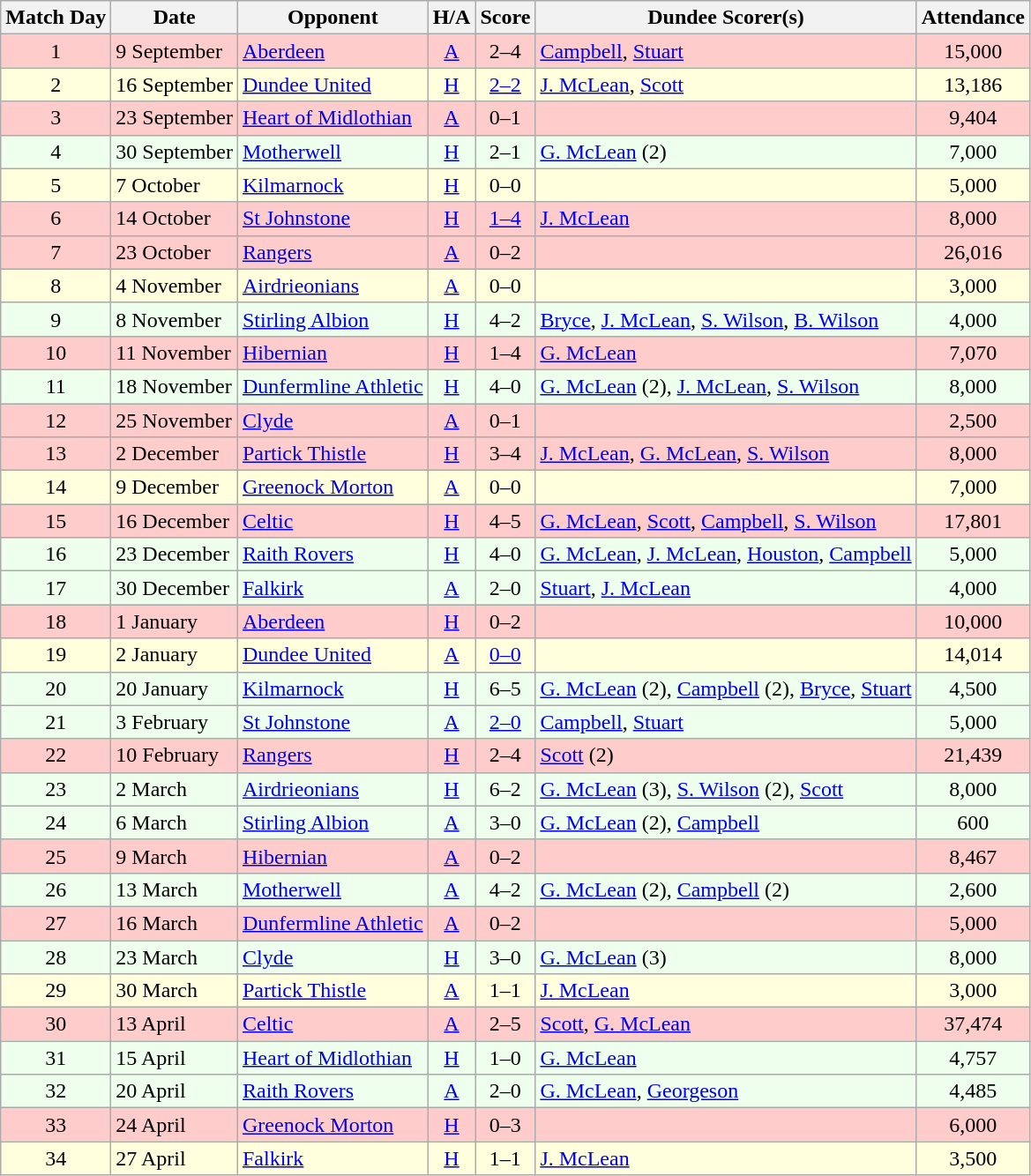<table class="wikitable" style="text-align:center">
<tr>
<th>Match Day</th>
<th>Date</th>
<th>Opponent</th>
<th>H/A</th>
<th>Score</th>
<th>Dundee Scorer(s)</th>
<th>Attendance</th>
</tr>
<tr bgcolor="#FFCCCC">
<td>1</td>
<td align="left">9 September</td>
<td align="left"><a href='#'>Aberdeen</a></td>
<td><a href='#'>A</a></td>
<td>2–4</td>
<td align="left"><a href='#'>Campbell</a>, <a href='#'>Stuart</a></td>
<td>15,000</td>
</tr>
<tr bgcolor="#FFFFDD">
<td>2</td>
<td align="left">16 September</td>
<td align="left"><a href='#'>Dundee United</a></td>
<td><a href='#'>H</a></td>
<td><a href='#'>2–2</a></td>
<td align="left"><a href='#'>J. McLean</a>, <a href='#'>Scott</a></td>
<td>13,186</td>
</tr>
<tr bgcolor="#FFCCCC">
<td>3</td>
<td align="left">23 September</td>
<td align="left"><a href='#'>Heart of Midlothian</a></td>
<td><a href='#'>A</a></td>
<td>0–1</td>
<td align="left"></td>
<td>9,404</td>
</tr>
<tr bgcolor="#EEFFEE">
<td>4</td>
<td align="left">30 September</td>
<td align="left"><a href='#'>Motherwell</a></td>
<td><a href='#'>H</a></td>
<td>2–1</td>
<td align="left"><a href='#'>G. McLean</a> (2)</td>
<td>7,000</td>
</tr>
<tr bgcolor="#FFFFDD">
<td>5</td>
<td align="left">7 October</td>
<td align="left"><a href='#'>Kilmarnock</a></td>
<td><a href='#'>H</a></td>
<td>0–0</td>
<td align="left"></td>
<td>5,000</td>
</tr>
<tr bgcolor="#FFCCCC">
<td>6</td>
<td align="left">14 October</td>
<td align="left"><a href='#'>St Johnstone</a></td>
<td><a href='#'>H</a></td>
<td><a href='#'>1–4</a></td>
<td align="left"><a href='#'>J. McLean</a></td>
<td>8,000</td>
</tr>
<tr bgcolor="#FFCCCC">
<td>7</td>
<td align="left">23 October</td>
<td align="left"><a href='#'>Rangers</a></td>
<td><a href='#'>A</a></td>
<td>0–2</td>
<td align="left"></td>
<td>26,016</td>
</tr>
<tr bgcolor="#FFFFDD">
<td>8</td>
<td align="left">4 November</td>
<td align="left"><a href='#'>Airdrieonians</a></td>
<td><a href='#'>A</a></td>
<td>0–0</td>
<td align="left"></td>
<td>3,000</td>
</tr>
<tr bgcolor="#EEFFEE">
<td>9</td>
<td align="left">8 November</td>
<td align="left"><a href='#'>Stirling Albion</a></td>
<td><a href='#'>H</a></td>
<td>4–2</td>
<td align="left"><a href='#'>Bryce</a>, <a href='#'>J. McLean</a>, <a href='#'>S. Wilson</a>, <a href='#'>B. Wilson</a></td>
<td>4,000</td>
</tr>
<tr bgcolor="#FFCCCC">
<td>10</td>
<td align="left">11 November</td>
<td align="left"><a href='#'>Hibernian</a></td>
<td><a href='#'>H</a></td>
<td>1–4</td>
<td align="left"><a href='#'>G. McLean</a></td>
<td>7,070</td>
</tr>
<tr bgcolor="#EEFFEE">
<td>11</td>
<td align="left">18 November</td>
<td align="left"><a href='#'>Dunfermline Athletic</a></td>
<td><a href='#'>H</a></td>
<td>4–0</td>
<td align="left"><a href='#'>G. McLean</a> (2), <a href='#'>J. McLean</a>, <a href='#'>S. Wilson</a></td>
<td>8,000</td>
</tr>
<tr bgcolor="#FFCCCC">
<td>12</td>
<td align="left">25 November</td>
<td align="left"><a href='#'>Clyde</a></td>
<td><a href='#'>A</a></td>
<td>0–1</td>
<td align="left"></td>
<td>2,500</td>
</tr>
<tr bgcolor="#FFCCCC">
<td>13</td>
<td align="left">2 December</td>
<td align="left"><a href='#'>Partick Thistle</a></td>
<td><a href='#'>H</a></td>
<td>3–4</td>
<td align="left"><a href='#'>J. McLean</a>, <a href='#'>G. McLean</a>, <a href='#'>S. Wilson</a></td>
<td>8,000</td>
</tr>
<tr bgcolor="#FFFFDD">
<td>14</td>
<td align="left">9 December</td>
<td align="left"><a href='#'>Greenock Morton</a></td>
<td><a href='#'>A</a></td>
<td>0–0</td>
<td align="left"></td>
<td>7,000</td>
</tr>
<tr bgcolor="#FFCCCC">
<td>15</td>
<td align="left">16 December</td>
<td align="left"><a href='#'>Celtic</a></td>
<td><a href='#'>H</a></td>
<td>4–5</td>
<td align="left"><a href='#'>G. McLean</a>, <a href='#'>Scott</a>, <a href='#'>Campbell</a>, <a href='#'>S. Wilson</a></td>
<td>17,801</td>
</tr>
<tr bgcolor="#EEFFEE">
<td>16</td>
<td align="left">23 December</td>
<td align="left"><a href='#'>Raith Rovers</a></td>
<td><a href='#'>H</a></td>
<td>4–0</td>
<td align="left"><a href='#'>G. McLean</a>, <a href='#'>J. McLean</a>, <a href='#'>Houston</a>, <a href='#'>Campbell</a></td>
<td>5,000</td>
</tr>
<tr bgcolor="#EEFFEE">
<td>17</td>
<td align="left">30 December</td>
<td align="left"><a href='#'>Falkirk</a></td>
<td><a href='#'>A</a></td>
<td>2–0</td>
<td align="left"><a href='#'>Stuart</a>, <a href='#'>J. McLean</a></td>
<td>4,000</td>
</tr>
<tr bgcolor="#FFCCCC">
<td>18</td>
<td align="left">1 January</td>
<td align="left"><a href='#'>Aberdeen</a></td>
<td><a href='#'>H</a></td>
<td>0–2</td>
<td align="left"></td>
<td>10,000</td>
</tr>
<tr bgcolor="#FFFFDD">
<td>19</td>
<td align="left">2 January</td>
<td align="left"><a href='#'>Dundee United</a></td>
<td><a href='#'>A</a></td>
<td><a href='#'>0–0</a></td>
<td align="left"></td>
<td>14,014</td>
</tr>
<tr bgcolor="#EEFFEE">
<td>20</td>
<td align="left">20 January</td>
<td align="left"><a href='#'>Kilmarnock</a></td>
<td><a href='#'>H</a></td>
<td>6–5</td>
<td align="left"><a href='#'>G. McLean</a> (2), <a href='#'>Campbell</a> (2), <a href='#'>Bryce</a>, <a href='#'>Stuart</a></td>
<td>4,500</td>
</tr>
<tr bgcolor="#EEFFEE">
<td>21</td>
<td align="left">3 February</td>
<td align="left"><a href='#'>St Johnstone</a></td>
<td><a href='#'>A</a></td>
<td><a href='#'>2–0</a></td>
<td align="left"><a href='#'>Campbell</a>, <a href='#'>Stuart</a></td>
<td>5,000</td>
</tr>
<tr bgcolor="#FFCCCC">
<td>22</td>
<td align="left">10 February</td>
<td align="left"><a href='#'>Rangers</a></td>
<td><a href='#'>H</a></td>
<td>2–4</td>
<td align="left"><a href='#'>Scott</a> (2)</td>
<td>21,439</td>
</tr>
<tr bgcolor="#EEFFEE">
<td>23</td>
<td align="left">2 March</td>
<td align="left"><a href='#'>Airdrieonians</a></td>
<td><a href='#'>H</a></td>
<td>6–2</td>
<td align="left"><a href='#'>G. McLean</a> (3), <a href='#'>S. Wilson</a> (2), <a href='#'>Scott</a></td>
<td>8,000</td>
</tr>
<tr bgcolor="#EEFFEE">
<td>24</td>
<td align="left">6 March</td>
<td align="left"><a href='#'>Stirling Albion</a></td>
<td><a href='#'>A</a></td>
<td>3–0</td>
<td align="left"><a href='#'>G. McLean</a> (2), <a href='#'>Campbell</a></td>
<td>600</td>
</tr>
<tr bgcolor="#FFCCCC">
<td>25</td>
<td align="left">9 March</td>
<td align="left"><a href='#'>Hibernian</a></td>
<td><a href='#'>A</a></td>
<td>0–2</td>
<td align="left"></td>
<td>8,467</td>
</tr>
<tr bgcolor="#EEFFEE">
<td>26</td>
<td align="left">13 March</td>
<td align="left"><a href='#'>Motherwell</a></td>
<td><a href='#'>A</a></td>
<td>4–2</td>
<td align="left"><a href='#'>G. McLean</a> (2), <a href='#'>Campbell</a> (2)</td>
<td>2,600</td>
</tr>
<tr bgcolor="#FFCCCC">
<td>27</td>
<td align="left">16 March</td>
<td align="left"><a href='#'>Dunfermline Athletic</a></td>
<td><a href='#'>A</a></td>
<td>0–2</td>
<td align="left"></td>
<td>5,000</td>
</tr>
<tr bgcolor="#EEFFEE">
<td>28</td>
<td align="left">23 March</td>
<td align="left"><a href='#'>Clyde</a></td>
<td><a href='#'>H</a></td>
<td>3–0</td>
<td align="left"><a href='#'>G. McLean</a> (3)</td>
<td>8,000</td>
</tr>
<tr bgcolor="#FFFFDD">
<td>29</td>
<td align="left">30 March</td>
<td align="left"><a href='#'>Partick Thistle</a></td>
<td><a href='#'>A</a></td>
<td>1–1</td>
<td align="left"><a href='#'>J. McLean</a></td>
<td>3,000</td>
</tr>
<tr bgcolor="#FFCCCC">
<td>30</td>
<td align="left">13 April</td>
<td align="left"><a href='#'>Celtic</a></td>
<td><a href='#'>A</a></td>
<td>2–5</td>
<td align="left"><a href='#'>Scott</a>, <a href='#'>G. McLean</a></td>
<td>37,474</td>
</tr>
<tr bgcolor="#EEFFEE">
<td>31</td>
<td align="left">15 April</td>
<td align="left"><a href='#'>Heart of Midlothian</a></td>
<td><a href='#'>H</a></td>
<td>1–0</td>
<td align="left"><a href='#'>G. McLean</a></td>
<td>4,757</td>
</tr>
<tr bgcolor="#EEFFEE">
<td>32</td>
<td align="left">20 April</td>
<td align="left"><a href='#'>Raith Rovers</a></td>
<td><a href='#'>A</a></td>
<td>2–0</td>
<td align="left"><a href='#'>G. McLean</a>, <a href='#'>Georgeson</a></td>
<td>4,485</td>
</tr>
<tr bgcolor="#FFCCCC">
<td>33</td>
<td align="left">24 April</td>
<td align="left"><a href='#'>Greenock Morton</a></td>
<td><a href='#'>H</a></td>
<td>0–3</td>
<td align="left"></td>
<td>6,000</td>
</tr>
<tr bgcolor="#FFFFDD">
<td>34</td>
<td align="left">27 April</td>
<td align="left"><a href='#'>Falkirk</a></td>
<td><a href='#'>H</a></td>
<td>1–1</td>
<td align="left"><a href='#'>J. McLean</a></td>
<td>3,500</td>
</tr>
</table>
